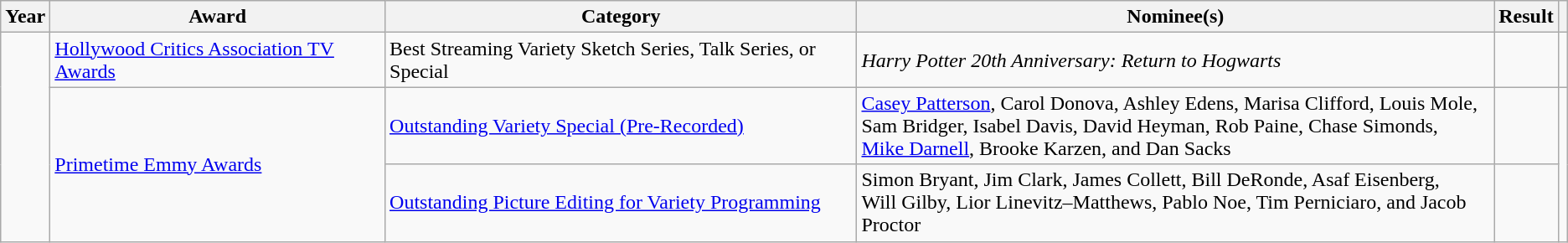<table class="wikitable sortable plainrowheaders">
<tr>
<th scope="col">Year</th>
<th scope="col">Award</th>
<th scope="col">Category</th>
<th scope="col">Nominee(s)</th>
<th scope="col">Result</th>
<th scope="col"></th>
</tr>
<tr>
<td rowspan="3"></td>
<td><a href='#'>Hollywood Critics Association TV Awards</a></td>
<td>Best Streaming Variety Sketch Series, Talk Series, or Special</td>
<td><em>Harry Potter 20th Anniversary: Return to Hogwarts</em></td>
<td></td>
<td align="center"></td>
</tr>
<tr>
<td rowspan="2"><a href='#'>Primetime Emmy Awards</a></td>
<td><a href='#'>Outstanding Variety Special (Pre-Recorded)</a></td>
<td><a href='#'>Casey Patterson</a>, Carol Donova, Ashley Edens, Marisa Clifford, Louis Mole, <br> Sam Bridger, Isabel Davis, David Heyman, Rob Paine, Chase Simonds, <br> <a href='#'>Mike Darnell</a>, Brooke Karzen, and Dan Sacks</td>
<td></td>
<td align="center" rowspan="2"> <br> </td>
</tr>
<tr>
<td><a href='#'>Outstanding Picture Editing for Variety Programming</a></td>
<td>Simon Bryant, Jim Clark, James Collett, Bill DeRonde, Asaf Eisenberg, <br> Will Gilby, Lior Linevitz–Matthews, Pablo Noe, Tim Perniciaro, and Jacob Proctor</td>
<td></td>
</tr>
</table>
